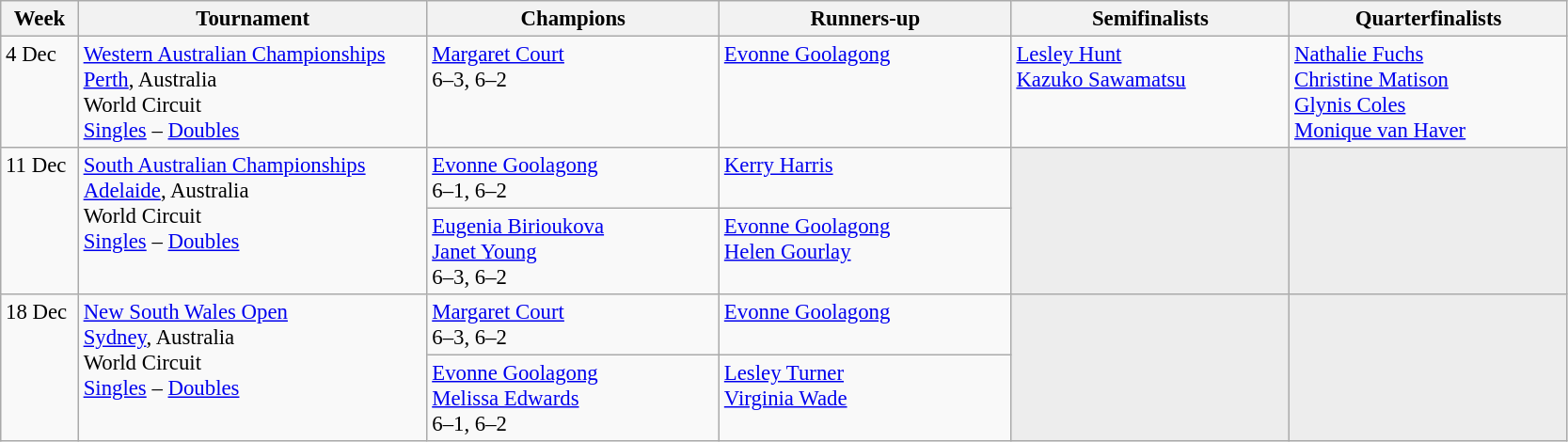<table class=wikitable style=font-size:95%>
<tr>
<th style="width:48px;">Week</th>
<th style="width:240px;">Tournament</th>
<th style="width:200px;">Champions</th>
<th style="width:200px;">Runners-up</th>
<th style="width:190px;">Semifinalists</th>
<th style="width:190px;">Quarterfinalists</th>
</tr>
<tr valign=top>
<td>4 Dec</td>
<td><a href='#'>Western Australian Championships</a>  <br> <a href='#'>Perth</a>, Australia<br>World Circuit<br><a href='#'>Singles</a> – <a href='#'>Doubles</a></td>
<td> <a href='#'>Margaret Court</a> <br> 6–3, 6–2</td>
<td> <a href='#'>Evonne Goolagong</a></td>
<td> <a href='#'>Lesley Hunt</a> <br>  <a href='#'>Kazuko Sawamatsu</a></td>
<td> <a href='#'>Nathalie Fuchs</a> <br>  <a href='#'>Christine Matison</a> <br>  <a href='#'>Glynis Coles</a> <br>  <a href='#'>Monique van Haver</a></td>
</tr>
<tr valign=top>
<td rowspan="2">11 Dec</td>
<td rowspan="2"><a href='#'>South Australian Championships</a>  <br> <a href='#'>Adelaide</a>, Australia<br>World Circuit<br><a href='#'>Singles</a> – <a href='#'>Doubles</a></td>
<td> <a href='#'>Evonne Goolagong</a> <br> 6–1, 6–2</td>
<td> <a href='#'>Kerry Harris</a></td>
<td rowspan=2 style="background:#ededed;"></td>
<td style="background:#ededed;" rowspan=2></td>
</tr>
<tr valign=top>
<td> <a href='#'>Eugenia Birioukova</a> <br>  <a href='#'>Janet Young</a> <br> 6–3, 6–2</td>
<td> <a href='#'>Evonne Goolagong</a><br>  <a href='#'>Helen Gourlay</a></td>
</tr>
<tr valign=top>
<td rowspan=2>18 Dec</td>
<td rowspan=2><a href='#'>New South Wales Open</a><br><a href='#'>Sydney</a>, Australia<br>World Circuit<br> <a href='#'>Singles</a> – <a href='#'>Doubles</a></td>
<td> <a href='#'>Margaret Court</a> <br> 6–3, 6–2</td>
<td> <a href='#'>Evonne Goolagong</a></td>
<td rowspan=2 style="background:#ededed;"></td>
<td style="background:#ededed;" rowspan=2></td>
</tr>
<tr valign=top>
<td> <a href='#'>Evonne Goolagong</a><br> <a href='#'>Melissa Edwards</a><br>6–1, 6–2</td>
<td> <a href='#'>Lesley Turner</a><br> <a href='#'>Virginia Wade</a></td>
</tr>
</table>
